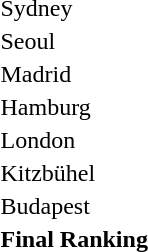<table>
<tr>
<td>Sydney</td>
<td></td>
<td></td>
<td></td>
</tr>
<tr>
<td>Seoul</td>
<td></td>
<td></td>
<td></td>
</tr>
<tr>
<td>Madrid</td>
<td></td>
<td></td>
<td></td>
</tr>
<tr>
<td>Hamburg</td>
<td></td>
<td></td>
<td></td>
</tr>
<tr>
<td>London</td>
<td></td>
<td></td>
<td></td>
</tr>
<tr>
<td>Kitzbühel</td>
<td></td>
<td></td>
<td></td>
</tr>
<tr>
<td>Budapest</td>
<td></td>
<td></td>
<td></td>
</tr>
<tr>
<td><strong>Final Ranking</strong></td>
<td></td>
<td></td>
<td></td>
</tr>
<tr>
</tr>
</table>
